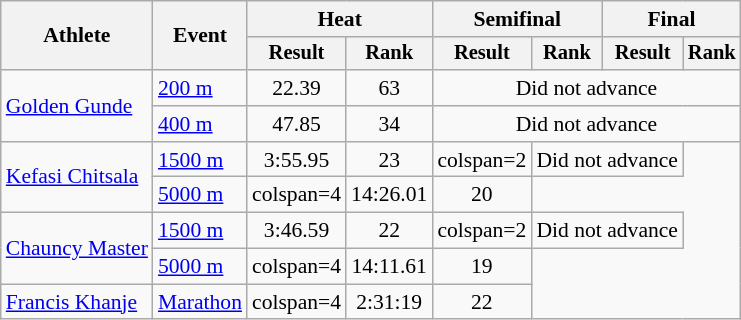<table class="wikitable" style="font-size:90%">
<tr>
<th rowspan=2>Athlete</th>
<th rowspan=2>Event</th>
<th colspan=2>Heat</th>
<th colspan=2>Semifinal</th>
<th colspan=2>Final</th>
</tr>
<tr style="font-size:95%">
<th>Result</th>
<th>Rank</th>
<th>Result</th>
<th>Rank</th>
<th>Result</th>
<th>Rank</th>
</tr>
<tr align=center>
<td align=left rowspan=2><a href='#'>Golden Gunde</a></td>
<td align=left><a href='#'>200 m</a></td>
<td>22.39</td>
<td>63</td>
<td colspan=4>Did not advance</td>
</tr>
<tr align=center>
<td align=left><a href='#'>400 m</a></td>
<td>47.85</td>
<td>34</td>
<td colspan=4>Did not advance</td>
</tr>
<tr align=center>
<td align=left rowspan=2><a href='#'>Kefasi Chitsala</a></td>
<td align=left><a href='#'>1500 m</a></td>
<td>3:55.95</td>
<td>23</td>
<td>colspan=2 </td>
<td colspan=2>Did not advance</td>
</tr>
<tr align=center>
<td align=left><a href='#'>5000 m</a></td>
<td>colspan=4 </td>
<td>14:26.01</td>
<td>20</td>
</tr>
<tr align=center>
<td align=left rowspan=2><a href='#'>Chauncy Master</a></td>
<td align=left><a href='#'>1500 m</a></td>
<td>3:46.59</td>
<td>22</td>
<td>colspan=2 </td>
<td colspan=2>Did not advance</td>
</tr>
<tr align=center>
<td align=left><a href='#'>5000 m</a></td>
<td>colspan=4 </td>
<td>14:11.61</td>
<td>19</td>
</tr>
<tr align=center>
<td align=left><a href='#'>Francis Khanje</a></td>
<td align=left><a href='#'>Marathon</a></td>
<td>colspan=4 </td>
<td>2:31:19</td>
<td>22</td>
</tr>
</table>
